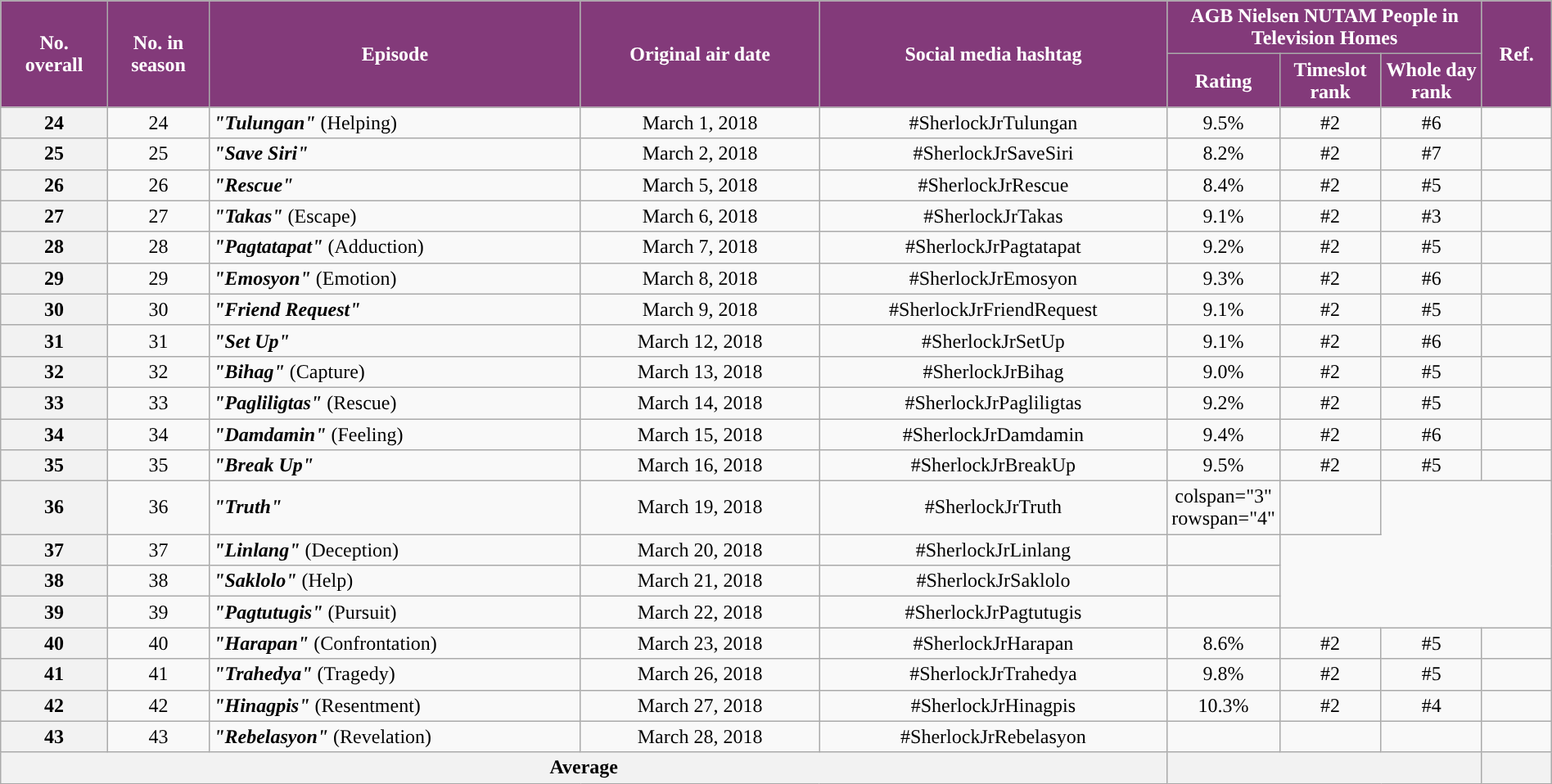<table class="wikitable" style="text-align:center; font-size:100%; line-height:18px;" width="100%">
<tr>
<th style="background-color:#833A7A; color:#ffffff;" rowspan="2">No.<br>overall</th>
<th style="background-color:#833A7A; color:#ffffff;" rowspan="2">No. in<br>season</th>
<th style="background-color:#833A7A; color:#ffffff;" rowspan="2">Episode</th>
<th style="background-color:#833A7A; color:white" rowspan="2">Original air date</th>
<th style="background-color:#833A7A; color:white" rowspan="2">Social media hashtag</th>
<th style="background-color:#833A7A; color:#ffffff;" colspan="3">AGB Nielsen NUTAM People in Television Homes</th>
<th style="background-color:#833A7A; color:#ffffff;" rowspan="2">Ref.</th>
</tr>
<tr>
<th style="background-color:#833A7A; width:75px; color:#ffffff;">Rating</th>
<th style="background-color:#833A7A; width:75px; color:#ffffff;">Timeslot<br>rank</th>
<th style="background-color:#833A7A; width:75px; color:#ffffff;">Whole day<br>rank</th>
</tr>
<tr>
<th>24</th>
<td>24</td>
<td style="text-align: left;"><strong><em>"Tulungan"</em></strong> (Helping)</td>
<td>March 1, 2018</td>
<td>#SherlockJrTulungan</td>
<td>9.5%</td>
<td>#2</td>
<td>#6</td>
<td></td>
</tr>
<tr>
<th>25</th>
<td>25</td>
<td style="text-align: left;"><strong><em>"Save Siri"</em></strong></td>
<td>March 2, 2018</td>
<td>#SherlockJrSaveSiri</td>
<td>8.2%</td>
<td>#2</td>
<td>#7</td>
<td></td>
</tr>
<tr>
<th>26</th>
<td>26</td>
<td style="text-align: left;"><strong><em>"Rescue"</em></strong></td>
<td>March 5, 2018</td>
<td>#SherlockJrRescue</td>
<td>8.4%</td>
<td>#2</td>
<td>#5</td>
<td></td>
</tr>
<tr>
<th>27</th>
<td>27</td>
<td style="text-align: left;"><strong><em>"Takas"</em></strong> (Escape)</td>
<td>March 6, 2018</td>
<td>#SherlockJrTakas</td>
<td>9.1%</td>
<td>#2</td>
<td>#3</td>
<td></td>
</tr>
<tr>
<th>28</th>
<td>28</td>
<td style="text-align: left;"><strong><em>"Pagtatapat"</em></strong> (Adduction)</td>
<td>March 7, 2018</td>
<td>#SherlockJrPagtatapat</td>
<td>9.2%</td>
<td>#2</td>
<td>#5</td>
<td></td>
</tr>
<tr>
<th>29</th>
<td>29</td>
<td style="text-align: left;"><strong><em>"Emosyon"</em></strong> (Emotion)</td>
<td>March 8, 2018</td>
<td>#SherlockJrEmosyon</td>
<td>9.3%</td>
<td>#2</td>
<td>#6</td>
<td></td>
</tr>
<tr>
<th>30</th>
<td>30</td>
<td style="text-align: left;"><strong><em>"Friend Request"</em></strong></td>
<td>March 9, 2018</td>
<td>#SherlockJrFriendRequest</td>
<td>9.1%</td>
<td>#2</td>
<td>#5</td>
<td></td>
</tr>
<tr>
<th>31</th>
<td>31</td>
<td style="text-align: left;"><strong><em>"Set Up"</em></strong></td>
<td>March 12, 2018</td>
<td>#SherlockJrSetUp</td>
<td>9.1%</td>
<td>#2</td>
<td>#6</td>
<td></td>
</tr>
<tr>
<th>32</th>
<td>32</td>
<td style="text-align: left;"><strong><em>"Bihag"</em></strong> (Capture)</td>
<td>March 13, 2018</td>
<td>#SherlockJrBihag</td>
<td>9.0%</td>
<td>#2</td>
<td>#5</td>
<td></td>
</tr>
<tr>
<th>33</th>
<td>33</td>
<td style="text-align: left;"><strong><em>"Pagliligtas"</em></strong> (Rescue)</td>
<td>March 14, 2018</td>
<td>#SherlockJrPagliligtas</td>
<td>9.2%</td>
<td>#2</td>
<td>#5</td>
<td></td>
</tr>
<tr>
<th>34</th>
<td>34</td>
<td style="text-align: left;"><strong><em>"Damdamin"</em></strong> (Feeling)</td>
<td>March 15, 2018</td>
<td>#SherlockJrDamdamin</td>
<td>9.4%</td>
<td>#2</td>
<td>#6</td>
<td></td>
</tr>
<tr>
<th>35</th>
<td>35</td>
<td style="text-align: left;"><strong><em>"Break Up"</em></strong></td>
<td>March 16, 2018</td>
<td>#SherlockJrBreakUp</td>
<td>9.5%</td>
<td>#2</td>
<td>#5</td>
<td></td>
</tr>
<tr>
<th>36</th>
<td>36</td>
<td style="text-align: left;"><strong><em>"Truth"</em></strong></td>
<td>March 19, 2018</td>
<td>#SherlockJrTruth</td>
<td>colspan="3"  rowspan="4" </td>
<td></td>
</tr>
<tr>
<th>37</th>
<td>37</td>
<td style="text-align: left;"><strong><em>"Linlang"</em></strong> (Deception)</td>
<td>March 20, 2018</td>
<td>#SherlockJrLinlang</td>
<td></td>
</tr>
<tr>
<th>38</th>
<td>38</td>
<td style="text-align: left;"><strong><em>"Saklolo"</em></strong> (Help)</td>
<td>March 21, 2018</td>
<td>#SherlockJrSaklolo</td>
<td></td>
</tr>
<tr>
<th>39</th>
<td>39</td>
<td style="text-align: left;"><strong><em>"Pagtutugis"</em></strong> (Pursuit)</td>
<td>March 22, 2018</td>
<td>#SherlockJrPagtutugis</td>
<td></td>
</tr>
<tr>
<th>40</th>
<td>40</td>
<td style="text-align: left;"><strong><em>"Harapan"</em></strong> (Confrontation)</td>
<td>March 23, 2018</td>
<td>#SherlockJrHarapan</td>
<td>8.6%</td>
<td>#2</td>
<td>#5</td>
<td></td>
</tr>
<tr>
<th>41</th>
<td>41</td>
<td style="text-align: left;"><strong><em>"Trahedya"</em></strong> (Tragedy)</td>
<td>March 26, 2018</td>
<td>#SherlockJrTrahedya</td>
<td>9.8%</td>
<td>#2</td>
<td>#5</td>
<td></td>
</tr>
<tr>
<th>42</th>
<td>42</td>
<td style="text-align: left;"><strong><em>"Hinagpis"</em></strong> (Resentment)</td>
<td>March 27, 2018</td>
<td>#SherlockJrHinagpis</td>
<td>10.3%</td>
<td>#2</td>
<td>#4</td>
<td></td>
</tr>
<tr>
<th>43</th>
<td>43</td>
<td style="text-align: left;"><strong><em>"Rebelasyon"</em></strong> (Revelation)</td>
<td>March 28, 2018</td>
<td>#SherlockJrRebelasyon</td>
<td></td>
<td></td>
<td></td>
<td></td>
</tr>
<tr>
<th colspan="5">Average</th>
<th colspan="3"></th>
<th></th>
</tr>
</table>
